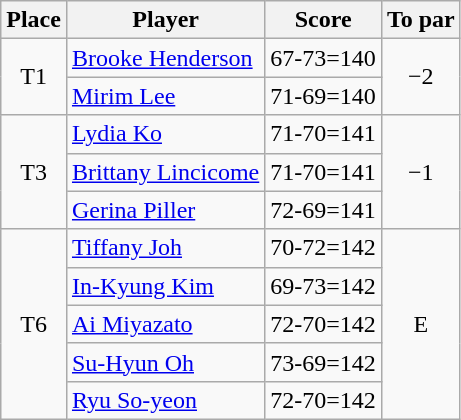<table class="wikitable">
<tr>
<th>Place</th>
<th>Player</th>
<th>Score</th>
<th>To par</th>
</tr>
<tr>
<td rowspan=2 align=center>T1</td>
<td> <a href='#'>Brooke Henderson</a></td>
<td>67-73=140</td>
<td rowspan=2 align=center>−2</td>
</tr>
<tr>
<td> <a href='#'>Mirim Lee</a></td>
<td>71-69=140</td>
</tr>
<tr>
<td rowspan=3 align=center>T3</td>
<td> <a href='#'>Lydia Ko</a></td>
<td>71-70=141</td>
<td rowspan=3 align=center>−1</td>
</tr>
<tr>
<td> <a href='#'>Brittany Lincicome</a></td>
<td>71-70=141</td>
</tr>
<tr>
<td> <a href='#'>Gerina Piller</a></td>
<td>72-69=141</td>
</tr>
<tr>
<td rowspan=5 align=center>T6</td>
<td> <a href='#'>Tiffany Joh</a></td>
<td>70-72=142</td>
<td rowspan=5 align=center>E</td>
</tr>
<tr>
<td> <a href='#'>In-Kyung Kim</a></td>
<td>69-73=142</td>
</tr>
<tr>
<td> <a href='#'>Ai Miyazato</a></td>
<td>72-70=142</td>
</tr>
<tr>
<td> <a href='#'>Su-Hyun Oh</a></td>
<td>73-69=142</td>
</tr>
<tr>
<td> <a href='#'>Ryu So-yeon</a></td>
<td>72-70=142</td>
</tr>
</table>
